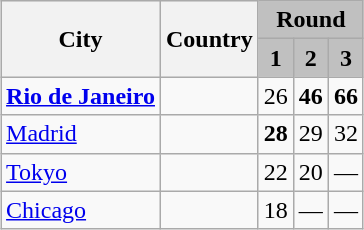<table class="wikitable" width="auto" style="text-align: center; margin: 1em auto;">
<tr style="background:#efefef;">
<th rowspan=2>City</th>
<th rowspan=2>Country</th>
<th colspan=3 style="background:silver;">Round</th>
</tr>
<tr>
<th style="background:silver;">1</th>
<th style="background:silver;">2</th>
<th style="background:silver;">3</th>
</tr>
<tr>
<td style="text-align:left;"><strong><a href='#'>Rio de Janeiro</a></strong></td>
<td style="text-align:left;"><strong></strong></td>
<td style="text-align:center;">26</td>
<td style="text-align:center;"><strong>46</strong></td>
<td style="text-align:center;"><strong>66</strong></td>
</tr>
<tr>
<td style="text-align:left;"><a href='#'>Madrid</a></td>
<td style="text-align:left;"></td>
<td style="text-align:center;"><strong>28</strong></td>
<td style="text-align:center;">29</td>
<td style="text-align:center;">32</td>
</tr>
<tr>
<td style="text-align:left;"><a href='#'>Tokyo</a></td>
<td style="text-align:left;"></td>
<td style="text-align:center;">22</td>
<td style="text-align:center;">20</td>
<td style="text-align:center;">—</td>
</tr>
<tr>
<td style="text-align:left;"><a href='#'>Chicago</a></td>
<td style="text-align:left;"></td>
<td style="text-align:center;">18</td>
<td style="text-align:center;">—</td>
<td style="text-align:center;">—</td>
</tr>
</table>
